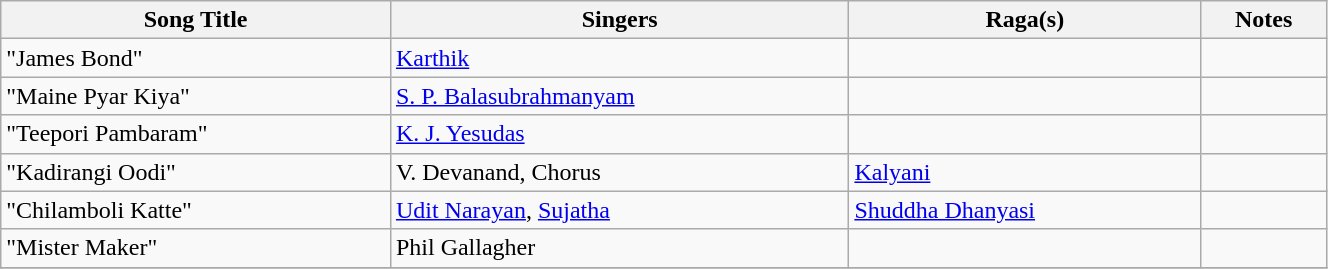<table class="wikitable" width="70%">
<tr>
<th>Song Title</th>
<th>Singers</th>
<th>Raga(s)</th>
<th>Notes</th>
</tr>
<tr>
<td>"James Bond"</td>
<td><a href='#'>Karthik</a></td>
<td></td>
<td></td>
</tr>
<tr>
<td>"Maine Pyar Kiya"</td>
<td><a href='#'>S. P. Balasubrahmanyam</a></td>
<td></td>
<td></td>
</tr>
<tr>
<td>"Teepori Pambaram"</td>
<td><a href='#'>K. J. Yesudas</a></td>
<td></td>
<td></td>
</tr>
<tr>
<td>"Kadirangi Oodi"</td>
<td>V. Devanand, Chorus</td>
<td><a href='#'>Kalyani</a></td>
<td></td>
</tr>
<tr>
<td>"Chilamboli Katte"</td>
<td><a href='#'>Udit Narayan</a>, <a href='#'>Sujatha</a></td>
<td><a href='#'>Shuddha Dhanyasi</a></td>
<td></td>
</tr>
<tr>
<td>"Mister Maker"</td>
<td>Phil Gallagher</td>
<td></td>
<td></td>
</tr>
<tr>
</tr>
</table>
